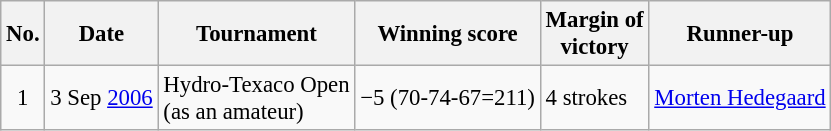<table class="wikitable" style="font-size:95%;">
<tr>
<th>No.</th>
<th>Date</th>
<th>Tournament</th>
<th>Winning score</th>
<th>Margin of<br>victory</th>
<th>Runner-up</th>
</tr>
<tr>
<td align=center>1</td>
<td align=right>3 Sep <a href='#'>2006</a></td>
<td>Hydro-Texaco Open<br>(as an amateur)</td>
<td>−5 (70-74-67=211)</td>
<td>4 strokes</td>
<td> <a href='#'>Morten Hedegaard</a></td>
</tr>
</table>
